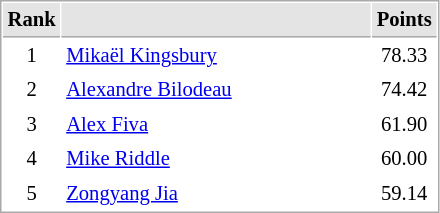<table cellspacing="1" cellpadding="3" style="border:1px solid #AAAAAA;font-size:86%">
<tr bgcolor="#E4E4E4">
<th style="border-bottom:1px solid #AAAAAA" width=10>Rank</th>
<th style="border-bottom:1px solid #AAAAAA" width=200></th>
<th style="border-bottom:1px solid #AAAAAA" width=20>Points</th>
</tr>
<tr>
<td style="text-align:center;">1</td>
<td> <a href='#'>Mikaël Kingsbury</a></td>
<td align=center>78.33</td>
</tr>
<tr>
<td style="text-align:center;">2</td>
<td> <a href='#'>Alexandre Bilodeau</a></td>
<td align=center>74.42</td>
</tr>
<tr>
<td style="text-align:center;">3</td>
<td> <a href='#'>Alex Fiva</a></td>
<td align=center>61.90</td>
</tr>
<tr>
<td style="text-align:center;">4</td>
<td> <a href='#'>Mike Riddle</a></td>
<td align=center>60.00</td>
</tr>
<tr>
<td style="text-align:center;">5</td>
<td> <a href='#'>Zongyang Jia</a></td>
<td align=center>59.14</td>
</tr>
</table>
